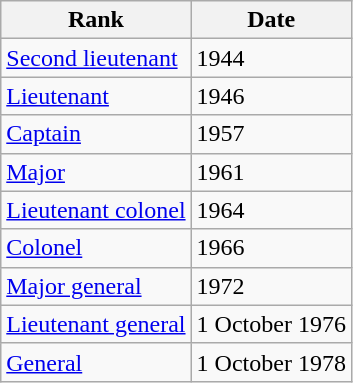<table class="wikitable">
<tr>
<th>Rank</th>
<th>Date</th>
</tr>
<tr>
<td> <a href='#'>Second lieutenant</a></td>
<td>1944</td>
</tr>
<tr>
<td> <a href='#'>Lieutenant</a></td>
<td>1946</td>
</tr>
<tr>
<td> <a href='#'>Captain</a></td>
<td>1957</td>
</tr>
<tr>
<td> <a href='#'>Major</a></td>
<td>1961</td>
</tr>
<tr>
<td> <a href='#'>Lieutenant colonel</a></td>
<td>1964</td>
</tr>
<tr>
<td> <a href='#'>Colonel</a></td>
<td>1966</td>
</tr>
<tr>
<td> <a href='#'>Major general</a></td>
<td>1972</td>
</tr>
<tr>
<td> <a href='#'>Lieutenant general</a></td>
<td>1 October 1976</td>
</tr>
<tr>
<td> <a href='#'>General</a></td>
<td>1 October 1978</td>
</tr>
</table>
